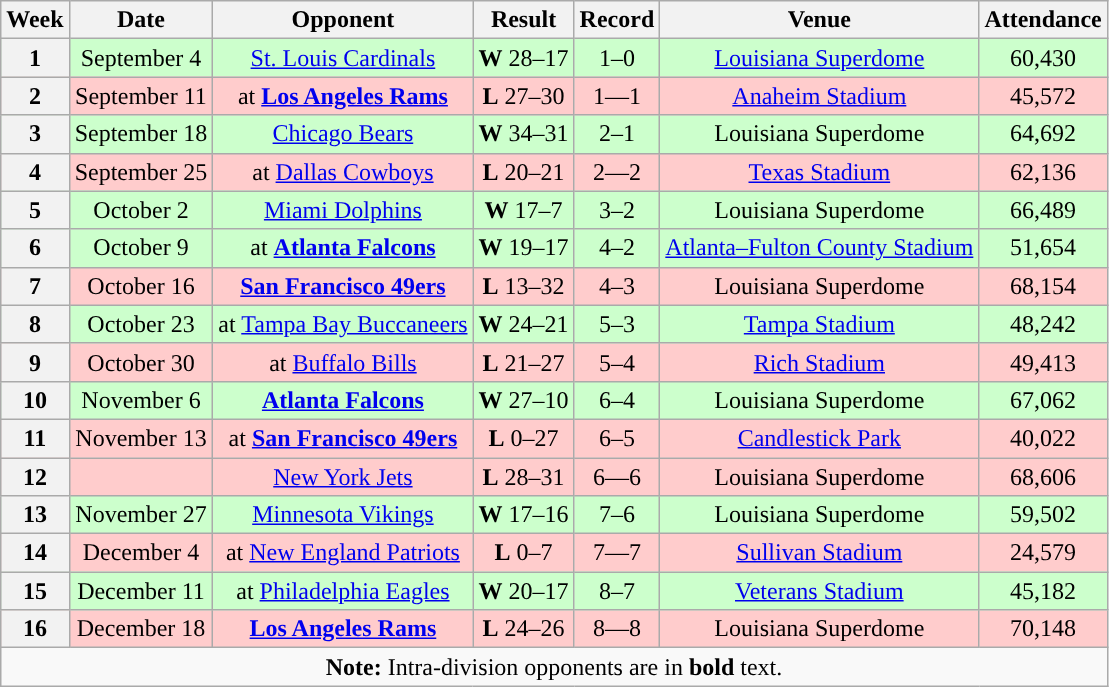<table class="wikitable"  style="text-align: center;">
<tr>
<th>Week</th>
<th>Date</th>
<th>Opponent</th>
<th>Result</th>
<th>Record</th>
<th>Venue</th>
<th>Attendance</th>
</tr>
<tr style="background:#cfc">
<th>1</th>
<td>September 4</td>
<td><a href='#'>St. Louis Cardinals</a></td>
<td><strong>W</strong> 28–17</td>
<td>1–0</td>
<td><a href='#'>Louisiana Superdome</a></td>
<td>60,430</td>
</tr>
<tr style="background:#fcc">
<th>2</th>
<td>September 11</td>
<td>at <strong><a href='#'>Los Angeles Rams</a></strong></td>
<td><strong>L</strong> 27–30</td>
<td>1—1</td>
<td><a href='#'>Anaheim Stadium</a></td>
<td>45,572</td>
</tr>
<tr style="background:#cfc">
<th>3</th>
<td>September 18</td>
<td><a href='#'>Chicago Bears</a></td>
<td><strong>W</strong> 34–31 </td>
<td>2–1</td>
<td>Louisiana Superdome</td>
<td>64,692</td>
</tr>
<tr style="background:#fcc">
<th>4</th>
<td>September 25</td>
<td>at <a href='#'>Dallas Cowboys</a></td>
<td><strong>L</strong> 20–21</td>
<td>2—2</td>
<td><a href='#'>Texas Stadium</a></td>
<td>62,136</td>
</tr>
<tr style="background:#cfc">
<th>5</th>
<td>October 2</td>
<td><a href='#'>Miami Dolphins</a></td>
<td><strong>W</strong> 17–7</td>
<td>3–2</td>
<td>Louisiana Superdome</td>
<td>66,489</td>
</tr>
<tr style="background:#cfc">
<th>6</th>
<td>October 9</td>
<td>at <strong><a href='#'>Atlanta Falcons</a></strong></td>
<td><strong>W</strong> 19–17</td>
<td>4–2</td>
<td><a href='#'>Atlanta–Fulton County Stadium</a></td>
<td>51,654</td>
</tr>
<tr style="background:#fcc">
<th>7</th>
<td>October 16</td>
<td><strong><a href='#'>San Francisco 49ers</a></strong></td>
<td><strong>L</strong> 13–32</td>
<td>4–3</td>
<td>Louisiana Superdome</td>
<td>68,154</td>
</tr>
<tr style="background:#cfc">
<th>8</th>
<td>October 23</td>
<td>at <a href='#'>Tampa Bay Buccaneers</a></td>
<td><strong>W</strong> 24–21</td>
<td>5–3</td>
<td><a href='#'>Tampa Stadium</a></td>
<td>48,242</td>
</tr>
<tr style="background:#fcc">
<th>9</th>
<td>October 30</td>
<td>at <a href='#'>Buffalo Bills</a></td>
<td><strong>L</strong> 21–27</td>
<td>5–4</td>
<td><a href='#'>Rich Stadium</a></td>
<td>49,413</td>
</tr>
<tr style="background:#cfc">
<th>10</th>
<td>November 6</td>
<td><strong><a href='#'>Atlanta Falcons</a></strong></td>
<td><strong>W</strong> 27–10</td>
<td>6–4</td>
<td>Louisiana Superdome</td>
<td>67,062</td>
</tr>
<tr style="background:#fcc">
<th>11</th>
<td>November 13</td>
<td>at <strong><a href='#'>San Francisco 49ers</a></strong></td>
<td><strong>L</strong> 0–27</td>
<td>6–5</td>
<td><a href='#'>Candlestick Park</a></td>
<td>40,022</td>
</tr>
<tr style="background:#fcc">
<th>12</th>
<td></td>
<td><a href='#'>New York Jets</a></td>
<td><strong>L</strong> 28–31</td>
<td>6—6</td>
<td>Louisiana Superdome</td>
<td>68,606</td>
</tr>
<tr style="background:#cfc">
<th>13</th>
<td>November 27</td>
<td><a href='#'>Minnesota Vikings</a></td>
<td><strong>W</strong> 17–16</td>
<td>7–6</td>
<td>Louisiana Superdome</td>
<td>59,502</td>
</tr>
<tr style="background:#fcc">
<th>14</th>
<td>December 4</td>
<td>at <a href='#'>New England Patriots</a></td>
<td><strong>L</strong> 0–7</td>
<td>7—7</td>
<td><a href='#'>Sullivan Stadium</a></td>
<td>24,579</td>
</tr>
<tr style="background:#cfc">
<th>15</th>
<td>December 11</td>
<td>at <a href='#'>Philadelphia Eagles</a></td>
<td><strong>W</strong> 20–17 </td>
<td>8–7</td>
<td><a href='#'>Veterans Stadium</a></td>
<td>45,182</td>
</tr>
<tr style="background:#fcc">
<th>16</th>
<td>December 18</td>
<td><strong><a href='#'>Los Angeles Rams</a></strong></td>
<td><strong>L</strong> 24–26</td>
<td>8—8</td>
<td>Louisiana Superdome</td>
<td>70,148</td>
</tr>
<tr>
<td colspan="7"><strong>Note:</strong> Intra-division opponents are in <strong>bold</strong> text.</td>
</tr>
</table>
